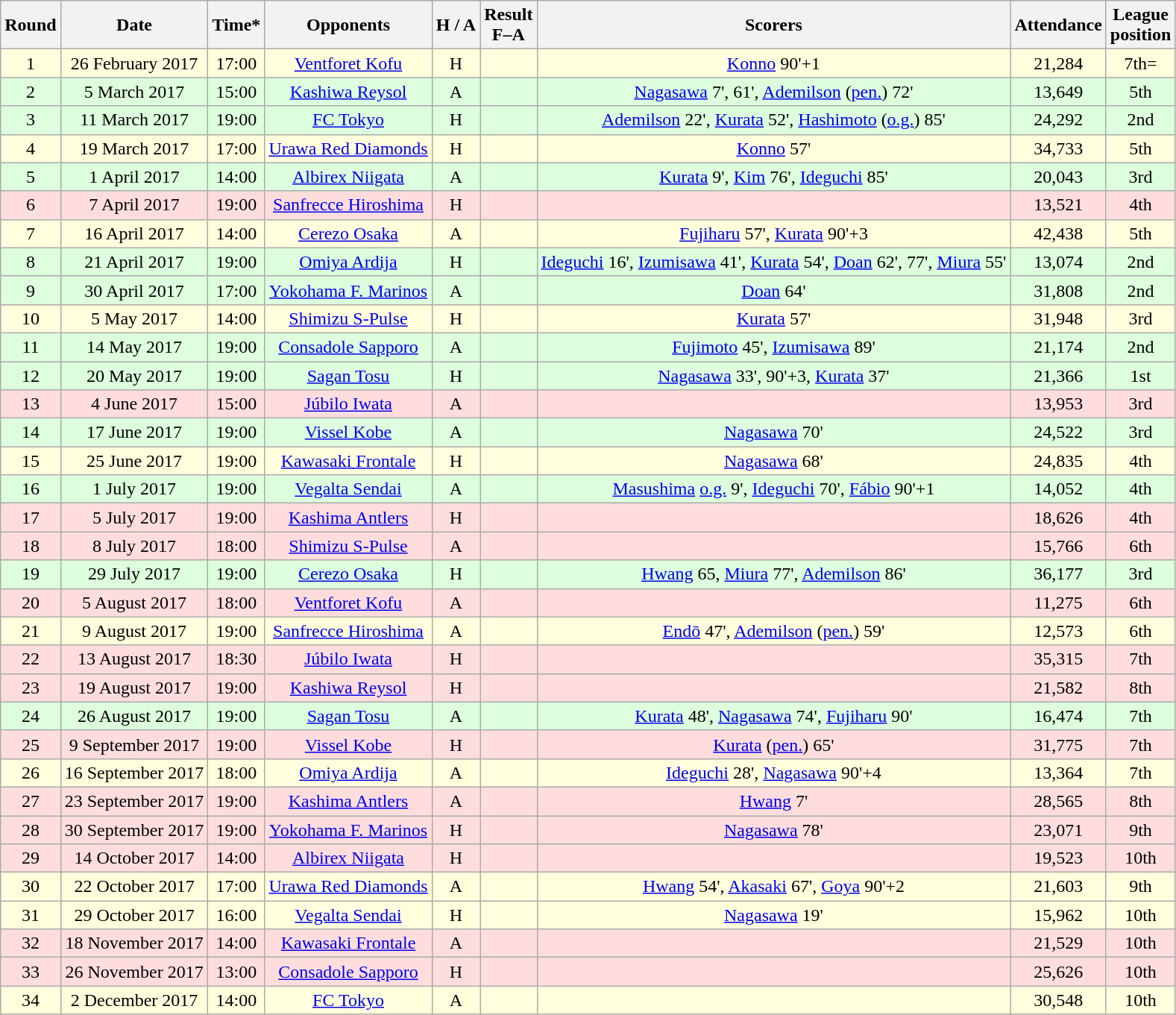<table class="wikitable" style="text-align:center">
<tr>
<th>Round</th>
<th>Date</th>
<th>Time*</th>
<th>Opponents</th>
<th>H / A</th>
<th>Result<br>F–A</th>
<th>Scorers</th>
<th>Attendance</th>
<th>League<br>position</th>
</tr>
<tr bgcolor="#ffffdd">
<td>1</td>
<td>26 February 2017</td>
<td>17:00</td>
<td><a href='#'>Ventforet Kofu</a></td>
<td>H</td>
<td></td>
<td><a href='#'>Konno</a> 90'+1</td>
<td>21,284</td>
<td>7th=</td>
</tr>
<tr bgcolor="#ddffdd">
<td>2</td>
<td>5 March 2017</td>
<td>15:00</td>
<td><a href='#'>Kashiwa Reysol</a></td>
<td>A</td>
<td></td>
<td><a href='#'>Nagasawa</a> 7', 61', <a href='#'>Ademilson</a> (<a href='#'>pen.</a>) 72'</td>
<td>13,649</td>
<td>5th</td>
</tr>
<tr bgcolor="#ddffdd">
<td>3</td>
<td>11 March 2017</td>
<td>19:00</td>
<td><a href='#'>FC Tokyo</a></td>
<td>H</td>
<td></td>
<td><a href='#'>Ademilson</a> 22', <a href='#'>Kurata</a> 52', <a href='#'>Hashimoto</a> (<a href='#'>o.g.</a>) 85'</td>
<td>24,292</td>
<td>2nd</td>
</tr>
<tr bgcolor="#ffffdd">
<td>4</td>
<td>19 March 2017</td>
<td>17:00</td>
<td><a href='#'>Urawa Red Diamonds</a></td>
<td>H</td>
<td></td>
<td><a href='#'>Konno</a> 57'</td>
<td>34,733</td>
<td>5th</td>
</tr>
<tr bgcolor="#ddffdd">
<td>5</td>
<td>1 April 2017</td>
<td>14:00</td>
<td><a href='#'>Albirex Niigata</a></td>
<td>A</td>
<td></td>
<td><a href='#'>Kurata</a> 9', <a href='#'>Kim</a> 76', <a href='#'>Ideguchi</a> 85'</td>
<td>20,043</td>
<td>3rd</td>
</tr>
<tr bgcolor="#ffdddd">
<td>6</td>
<td>7 April 2017</td>
<td>19:00</td>
<td><a href='#'>Sanfrecce Hiroshima</a></td>
<td>H</td>
<td></td>
<td></td>
<td>13,521</td>
<td>4th</td>
</tr>
<tr bgcolor="#ffffdd">
<td>7</td>
<td>16 April 2017</td>
<td>14:00</td>
<td><a href='#'>Cerezo Osaka</a></td>
<td>A</td>
<td></td>
<td><a href='#'>Fujiharu</a> 57', <a href='#'>Kurata</a> 90'+3</td>
<td>42,438</td>
<td>5th</td>
</tr>
<tr bgcolor="#ddffdd">
<td>8</td>
<td>21 April 2017</td>
<td>19:00</td>
<td><a href='#'>Omiya Ardija</a></td>
<td>H</td>
<td></td>
<td><a href='#'>Ideguchi</a> 16', <a href='#'>Izumisawa</a> 41', <a href='#'>Kurata</a> 54', <a href='#'>Doan</a> 62', 77', <a href='#'>Miura</a> 55'</td>
<td>13,074</td>
<td>2nd</td>
</tr>
<tr bgcolor="#ddffdd">
<td>9</td>
<td>30 April 2017</td>
<td>17:00</td>
<td><a href='#'>Yokohama F. Marinos</a></td>
<td>A</td>
<td></td>
<td><a href='#'>Doan</a> 64'</td>
<td>31,808</td>
<td>2nd</td>
</tr>
<tr bgcolor="#ffffdd">
<td>10</td>
<td>5 May 2017</td>
<td>14:00</td>
<td><a href='#'>Shimizu S-Pulse</a></td>
<td>H</td>
<td></td>
<td><a href='#'>Kurata</a> 57'</td>
<td>31,948</td>
<td>3rd</td>
</tr>
<tr bgcolor="#ddffdd">
<td>11</td>
<td>14 May 2017</td>
<td>19:00</td>
<td><a href='#'>Consadole Sapporo</a></td>
<td>A</td>
<td></td>
<td><a href='#'>Fujimoto</a> 45', <a href='#'>Izumisawa</a> 89'</td>
<td>21,174</td>
<td>2nd</td>
</tr>
<tr bgcolor="#ddffdd">
<td>12</td>
<td>20 May 2017</td>
<td>19:00</td>
<td><a href='#'>Sagan Tosu</a></td>
<td>H</td>
<td></td>
<td><a href='#'>Nagasawa</a> 33', 90'+3, <a href='#'>Kurata</a> 37'</td>
<td>21,366</td>
<td>1st</td>
</tr>
<tr bgcolor="#ffdddd">
<td>13</td>
<td>4 June 2017</td>
<td>15:00</td>
<td><a href='#'>Júbilo Iwata</a></td>
<td>A</td>
<td></td>
<td></td>
<td>13,953</td>
<td>3rd</td>
</tr>
<tr bgcolor="#ddffdd">
<td>14</td>
<td>17 June 2017</td>
<td>19:00</td>
<td><a href='#'>Vissel Kobe</a></td>
<td>A</td>
<td></td>
<td><a href='#'>Nagasawa</a> 70'</td>
<td>24,522</td>
<td>3rd</td>
</tr>
<tr bgcolor="#ffffdd">
<td>15</td>
<td>25 June 2017</td>
<td>19:00</td>
<td><a href='#'>Kawasaki Frontale</a></td>
<td>H</td>
<td></td>
<td><a href='#'>Nagasawa</a> 68'</td>
<td>24,835</td>
<td>4th</td>
</tr>
<tr bgcolor="#ddffdd">
<td>16</td>
<td>1 July 2017</td>
<td>19:00</td>
<td><a href='#'>Vegalta Sendai</a></td>
<td>A</td>
<td></td>
<td><a href='#'>Masushima</a> <a href='#'>o.g.</a> 9', <a href='#'>Ideguchi</a> 70', <a href='#'>Fábio</a> 90'+1</td>
<td>14,052</td>
<td>4th</td>
</tr>
<tr bgcolor="#ffdddd">
<td>17</td>
<td>5 July 2017</td>
<td>19:00</td>
<td><a href='#'>Kashima Antlers</a></td>
<td>H</td>
<td></td>
<td></td>
<td>18,626</td>
<td>4th</td>
</tr>
<tr bgcolor="#ffdddd">
<td>18</td>
<td>8 July 2017</td>
<td>18:00</td>
<td><a href='#'>Shimizu S-Pulse</a></td>
<td>A</td>
<td></td>
<td></td>
<td>15,766</td>
<td>6th</td>
</tr>
<tr bgcolor="#ddffdd">
<td>19</td>
<td>29 July 2017</td>
<td>19:00</td>
<td><a href='#'>Cerezo Osaka</a></td>
<td>H</td>
<td></td>
<td><a href='#'>Hwang</a> 65, <a href='#'>Miura</a> 77', <a href='#'>Ademilson</a> 86'</td>
<td>36,177</td>
<td>3rd</td>
</tr>
<tr bgcolor="#ffdddd">
<td>20</td>
<td>5 August 2017</td>
<td>18:00</td>
<td><a href='#'>Ventforet Kofu</a></td>
<td>A</td>
<td></td>
<td></td>
<td>11,275</td>
<td>6th</td>
</tr>
<tr bgcolor="#ffffdd">
<td>21</td>
<td>9 August 2017</td>
<td>19:00</td>
<td><a href='#'>Sanfrecce Hiroshima</a></td>
<td>A</td>
<td></td>
<td><a href='#'>Endō</a> 47', <a href='#'>Ademilson</a> (<a href='#'>pen.</a>) 59'</td>
<td>12,573</td>
<td>6th</td>
</tr>
<tr bgcolor="#ffdddd">
<td>22</td>
<td>13 August 2017</td>
<td>18:30</td>
<td><a href='#'>Júbilo Iwata</a></td>
<td>H</td>
<td></td>
<td></td>
<td>35,315</td>
<td>7th</td>
</tr>
<tr bgcolor="#ffdddd">
<td>23</td>
<td>19 August 2017</td>
<td>19:00</td>
<td><a href='#'>Kashiwa Reysol</a></td>
<td>H</td>
<td></td>
<td></td>
<td>21,582</td>
<td>8th</td>
</tr>
<tr bgcolor="#ddffdd">
<td>24</td>
<td>26 August 2017</td>
<td>19:00</td>
<td><a href='#'>Sagan Tosu</a></td>
<td>A</td>
<td></td>
<td><a href='#'>Kurata</a> 48', <a href='#'>Nagasawa</a> 74', <a href='#'>Fujiharu</a> 90'</td>
<td>16,474</td>
<td>7th</td>
</tr>
<tr bgcolor="#ffdddd">
<td>25</td>
<td>9 September 2017</td>
<td>19:00</td>
<td><a href='#'>Vissel Kobe</a></td>
<td>H</td>
<td></td>
<td><a href='#'>Kurata</a> (<a href='#'>pen.</a>) 65'</td>
<td>31,775</td>
<td>7th</td>
</tr>
<tr bgcolor="#ffffdd">
<td>26</td>
<td>16 September 2017</td>
<td>18:00</td>
<td><a href='#'>Omiya Ardija</a></td>
<td>A</td>
<td></td>
<td><a href='#'>Ideguchi</a> 28', <a href='#'>Nagasawa</a> 90'+4</td>
<td>13,364</td>
<td>7th</td>
</tr>
<tr bgcolor="#ffdddd">
<td>27</td>
<td>23 September 2017</td>
<td>19:00</td>
<td><a href='#'>Kashima Antlers</a></td>
<td>A</td>
<td></td>
<td><a href='#'>Hwang</a> 7'</td>
<td>28,565</td>
<td>8th</td>
</tr>
<tr bgcolor="#ffdddd">
<td>28</td>
<td>30 September 2017</td>
<td>19:00</td>
<td><a href='#'>Yokohama F. Marinos</a></td>
<td>H</td>
<td></td>
<td><a href='#'>Nagasawa</a> 78'</td>
<td>23,071</td>
<td>9th</td>
</tr>
<tr bgcolor="#ffdddd">
<td>29</td>
<td>14 October 2017</td>
<td>14:00</td>
<td><a href='#'>Albirex Niigata</a></td>
<td>H</td>
<td></td>
<td></td>
<td>19,523</td>
<td>10th</td>
</tr>
<tr bgcolor="#ffffdd">
<td>30</td>
<td>22 October 2017</td>
<td>17:00</td>
<td><a href='#'>Urawa Red Diamonds</a></td>
<td>A</td>
<td></td>
<td><a href='#'>Hwang</a> 54', <a href='#'>Akasaki</a> 67', <a href='#'>Goya</a> 90'+2</td>
<td>21,603</td>
<td>9th</td>
</tr>
<tr bgcolor="#ffffdd">
<td>31</td>
<td>29 October 2017</td>
<td>16:00</td>
<td><a href='#'>Vegalta Sendai</a></td>
<td>H</td>
<td></td>
<td><a href='#'>Nagasawa</a> 19'</td>
<td>15,962</td>
<td>10th</td>
</tr>
<tr bgcolor="#ffdddd">
<td>32</td>
<td>18 November 2017</td>
<td>14:00</td>
<td><a href='#'>Kawasaki Frontale</a></td>
<td>A</td>
<td></td>
<td></td>
<td>21,529</td>
<td>10th</td>
</tr>
<tr bgcolor="#ffdddd">
<td>33</td>
<td>26 November 2017</td>
<td>13:00</td>
<td><a href='#'>Consadole Sapporo</a></td>
<td>H</td>
<td></td>
<td></td>
<td>25,626</td>
<td>10th</td>
</tr>
<tr bgcolor="#ffffdd">
<td>34</td>
<td>2 December 2017</td>
<td>14:00</td>
<td><a href='#'>FC Tokyo</a></td>
<td>A</td>
<td></td>
<td></td>
<td>30,548</td>
<td>10th</td>
</tr>
</table>
